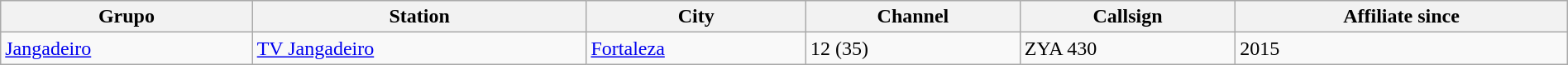<table class = "wikitable" style = "width: 100%">
<tr>
<th>Grupo</th>
<th>Station</th>
<th>City</th>
<th>Channel</th>
<th>Callsign</th>
<th>Affiliate since</th>
</tr>
<tr>
<td><a href='#'>Jangadeiro</a></td>
<td><a href='#'>TV Jangadeiro</a></td>
<td><a href='#'>Fortaleza</a></td>
<td>12 (35)</td>
<td>ZYA 430</td>
<td>2015</td>
</tr>
</table>
